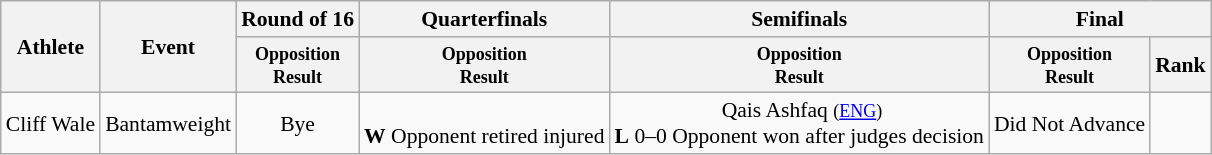<table class=wikitable style="font-size:90%">
<tr>
<th rowspan="2">Athlete</th>
<th rowspan="2">Event</th>
<th>Round of 16</th>
<th>Quarterfinals</th>
<th>Semifinals</th>
<th colspan="2">Final</th>
</tr>
<tr>
<th style="line-height:1em"><small>Opposition<br>Result</small></th>
<th style="line-height:1em"><small>Opposition<br>Result</small></th>
<th style="line-height:1em"><small>Opposition<br>Result</small></th>
<th style="line-height:1em"><small>Opposition<br>Result</small></th>
<th>Rank</th>
</tr>
<tr>
<td>Cliff Wale</td>
<td>Bantamweight</td>
<td align=center>Bye</td>
<td align="center"><br><strong>W</strong> Opponent retired injured</td>
<td align="center"> Qais Ashfaq <small>(<a href='#'>ENG</a>)</small><br><strong>L</strong> 0–0 Opponent won after judges decision</td>
<td align=center>Did Not Advance</td>
<td align=center></td>
</tr>
</table>
